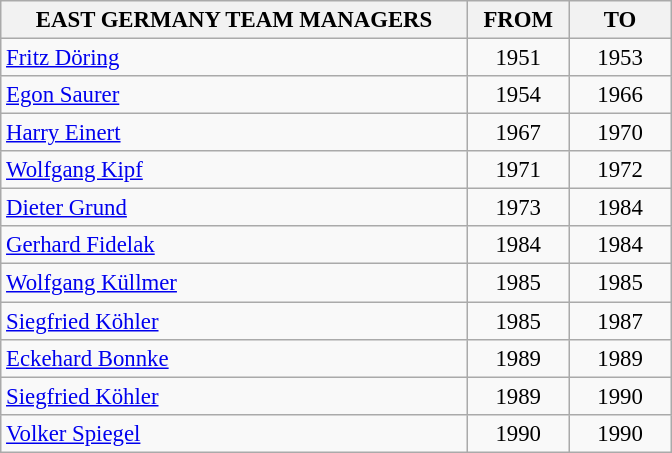<table class=wikitable style="font-size:95%;">
<tr>
<th align="left" style="width: 20em">EAST GERMANY TEAM MANAGERS</th>
<th align="left" style="width: 4em">FROM</th>
<th align="left" style="width: 4em">TO</th>
</tr>
<tr>
<td><a href='#'>Fritz Döring</a></td>
<td align="center">1951</td>
<td align="center">1953</td>
</tr>
<tr>
<td><a href='#'>Egon Saurer</a></td>
<td align="center">1954</td>
<td align="center">1966</td>
</tr>
<tr>
<td><a href='#'>Harry Einert</a></td>
<td align="center">1967</td>
<td align="center">1970</td>
</tr>
<tr>
<td><a href='#'>Wolfgang Kipf</a></td>
<td align="center">1971</td>
<td align="center">1972</td>
</tr>
<tr>
<td><a href='#'>Dieter Grund</a></td>
<td align="center">1973</td>
<td align="center">1984</td>
</tr>
<tr>
<td><a href='#'>Gerhard Fidelak</a></td>
<td align="center">1984</td>
<td align="center">1984</td>
</tr>
<tr>
<td><a href='#'>Wolfgang Küllmer</a></td>
<td align="center">1985</td>
<td align="center">1985</td>
</tr>
<tr>
<td><a href='#'>Siegfried Köhler</a></td>
<td align="center">1985</td>
<td align="center">1987</td>
</tr>
<tr>
<td><a href='#'>Eckehard Bonnke</a></td>
<td align="center">1989</td>
<td align="center">1989</td>
</tr>
<tr>
<td><a href='#'>Siegfried Köhler</a></td>
<td align="center">1989</td>
<td align="center">1990</td>
</tr>
<tr>
<td><a href='#'>Volker Spiegel</a></td>
<td align="center">1990</td>
<td align="center">1990</td>
</tr>
</table>
